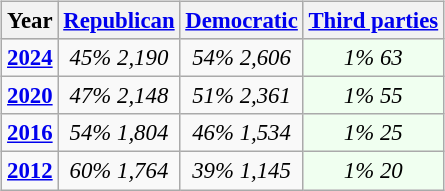<table class="wikitable" style="float:right; font-size:95%;">
<tr bgcolor=lightgrey>
<th>Year</th>
<th><a href='#'>Republican</a></th>
<th><a href='#'>Democratic</a></th>
<th><a href='#'>Third parties</a></th>
</tr>
<tr>
<td><strong><a href='#'>2024</a></strong></td>
<td style="text-align:center;" ><em>45%</em> <em>2,190</em></td>
<td style="text-align:center;" ><em>54%</em> <em>2,606</em></td>
<td style="text-align:center; background:honeyDew;"><em>1%</em> <em>63</em></td>
</tr>
<tr>
<td><strong><a href='#'>2020</a></strong></td>
<td style="text-align:center;" ><em>47%</em> <em>2,148</em></td>
<td style="text-align:center;" ><em>51%</em> <em>2,361</em></td>
<td style="text-align:center; background:honeyDew;"><em>1%</em> <em>55</em></td>
</tr>
<tr>
<td><strong><a href='#'>2016</a></strong></td>
<td style="text-align:center;" ><em>54%</em> <em>1,804</em></td>
<td style="text-align:center;" ><em>46%</em> <em>1,534</em></td>
<td style="text-align:center; background:honeyDew;"><em>1%</em> <em>25</em></td>
</tr>
<tr>
<td><strong><a href='#'>2012</a></strong></td>
<td style="text-align:center;" ><em>60%</em> <em>1,764</em></td>
<td style="text-align:center;" ><em>39%</em> <em>1,145</em></td>
<td style="text-align:center; background:honeyDew;"><em>1%</em> <em>20</em></td>
</tr>
</table>
